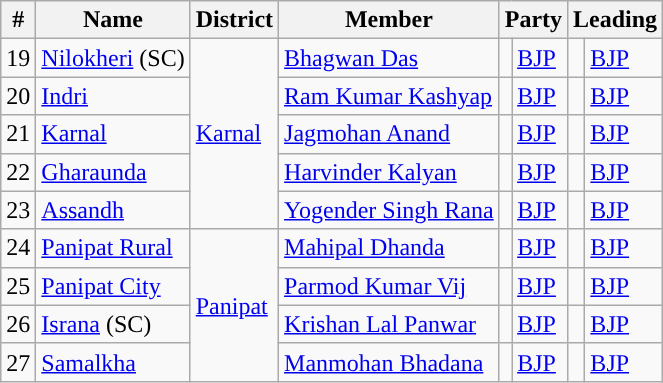<table class="wikitable">
<tr>
<th>#</th>
<th>Name</th>
<th>District</th>
<th>Member</th>
<th colspan="2">Party</th>
<th colspan="2">Leading<br></th>
</tr>
<tr>
<td>19</td>
<td><a href='#'>Nilokheri</a> (SC)</td>
<td rowspan="5"><a href='#'>Karnal</a></td>
<td><a href='#'>Bhagwan Das</a></td>
<td style="background-color:"></td>
<td><a href='#'>BJP</a></td>
<td style="background-color:"></td>
<td><a href='#'>BJP</a></td>
</tr>
<tr>
<td>20</td>
<td><a href='#'>Indri</a></td>
<td><a href='#'>Ram Kumar Kashyap</a></td>
<td style="background-color:"></td>
<td><a href='#'>BJP</a></td>
<td style="background-color:"></td>
<td><a href='#'>BJP</a></td>
</tr>
<tr>
<td>21</td>
<td><a href='#'>Karnal</a></td>
<td><a href='#'>Jagmohan Anand</a></td>
<td style="background-color:"></td>
<td><a href='#'>BJP</a></td>
<td style="background-color:"></td>
<td><a href='#'>BJP</a></td>
</tr>
<tr>
<td>22</td>
<td><a href='#'>Gharaunda</a></td>
<td><a href='#'>Harvinder Kalyan</a></td>
<td style="background-color:"></td>
<td><a href='#'>BJP</a></td>
<td style="background-color:"></td>
<td><a href='#'>BJP</a></td>
</tr>
<tr>
<td>23</td>
<td><a href='#'>Assandh</a></td>
<td><a href='#'>Yogender Singh Rana</a></td>
<td style="background-color:"></td>
<td><a href='#'>BJP</a></td>
<td style="background-color:"></td>
<td><a href='#'>BJP</a></td>
</tr>
<tr>
<td>24</td>
<td><a href='#'>Panipat Rural</a></td>
<td rowspan="4"><a href='#'>Panipat</a></td>
<td><a href='#'>Mahipal Dhanda</a></td>
<td style="background-color:"></td>
<td><a href='#'>BJP</a></td>
<td style="background-color:"></td>
<td><a href='#'>BJP</a></td>
</tr>
<tr>
<td>25</td>
<td><a href='#'>Panipat City</a></td>
<td><a href='#'>Parmod Kumar Vij</a></td>
<td style="background-color:"></td>
<td><a href='#'>BJP</a></td>
<td style="background-color:"></td>
<td><a href='#'>BJP</a></td>
</tr>
<tr>
<td>26</td>
<td><a href='#'>Israna</a> (SC)</td>
<td><a href='#'>Krishan Lal Panwar</a></td>
<td style="background-color:"></td>
<td><a href='#'>BJP</a></td>
<td style="background-color:"></td>
<td><a href='#'>BJP</a></td>
</tr>
<tr>
<td>27</td>
<td><a href='#'>Samalkha</a></td>
<td><a href='#'>Manmohan Bhadana</a></td>
<td style="background-color:"></td>
<td><a href='#'>BJP</a></td>
<td style="background-color:"></td>
<td><a href='#'>BJP</a></td>
</tr>
</table>
